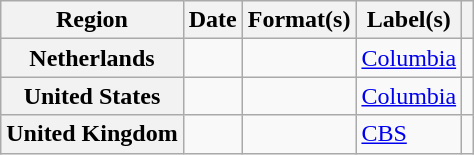<table class="wikitable plainrowheaders">
<tr>
<th scope="col">Region</th>
<th scope="col">Date</th>
<th scope="col">Format(s)</th>
<th scope="col">Label(s)</th>
<th scope="col"></th>
</tr>
<tr>
<th scope="row">Netherlands</th>
<td></td>
<td></td>
<td><a href='#'>Columbia</a></td>
<td></td>
</tr>
<tr>
<th scope="row">United States</th>
<td></td>
<td></td>
<td><a href='#'>Columbia</a></td>
<td></td>
</tr>
<tr>
<th scope="row">United Kingdom</th>
<td></td>
<td></td>
<td><a href='#'>CBS</a></td>
<td></td>
</tr>
</table>
